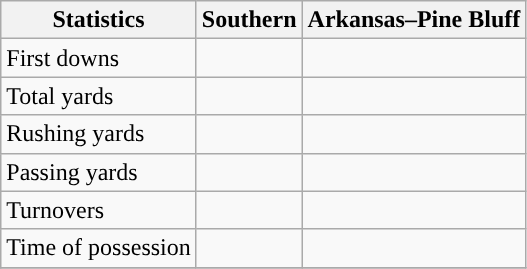<table class="wikitable">
<tr>
<th>Statistics</th>
<th>Southern</th>
<th>Arkansas–Pine Bluff</th>
</tr>
<tr>
<td>First downs</td>
<td> </td>
<td> </td>
</tr>
<tr>
<td>Total yards</td>
<td> </td>
<td> </td>
</tr>
<tr>
<td>Rushing yards</td>
<td> </td>
<td> </td>
</tr>
<tr>
<td>Passing yards</td>
<td> </td>
<td> </td>
</tr>
<tr>
<td>Turnovers</td>
<td> </td>
<td> </td>
</tr>
<tr>
<td>Time of possession</td>
<td> </td>
<td> </td>
</tr>
<tr>
</tr>
</table>
